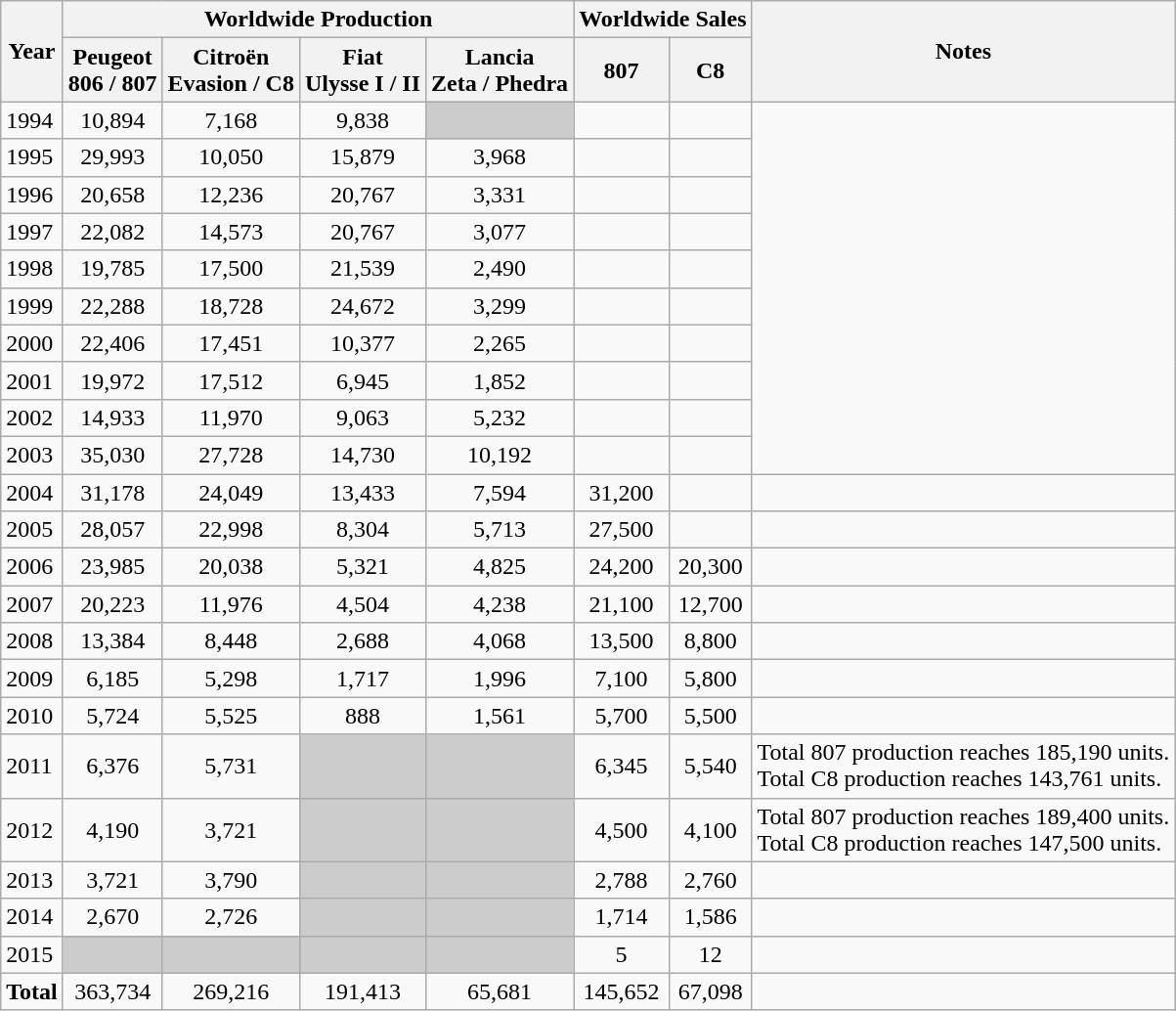<table class="wikitable" style=";">
<tr align="center">
<th rowspan=2>Year</th>
<th colspan=4>Worldwide Production</th>
<th colspan=2>Worldwide Sales</th>
<th rowspan=2>Notes</th>
</tr>
<tr>
<th>Peugeot<br>806 / 807</th>
<th>Citroën<br>Evasion / C8</th>
<th>Fiat<br>Ulysse I / II</th>
<th>Lancia<br>Zeta / Phedra</th>
<th>807</th>
<th>C8</th>
</tr>
<tr>
<td>1994</td>
<td align="center">10,894</td>
<td align="center">7,168</td>
<td align="center">9,838</td>
<td style="background:#CCCCCC"></td>
<td></td>
<td></td>
</tr>
<tr>
<td>1995</td>
<td align="center">29,993</td>
<td align="center">10,050</td>
<td align="center">15,879</td>
<td align="center">3,968</td>
<td></td>
<td></td>
</tr>
<tr>
<td>1996</td>
<td align="center">20,658</td>
<td align="center">12,236</td>
<td align="center">20,767</td>
<td align="center">3,331</td>
<td></td>
<td></td>
</tr>
<tr>
<td>1997</td>
<td align="center">22,082</td>
<td align="center">14,573</td>
<td align="center">20,767</td>
<td align="center">3,077</td>
<td></td>
<td></td>
</tr>
<tr>
<td>1998</td>
<td align="center">19,785</td>
<td align="center">17,500</td>
<td align="center">21,539</td>
<td align="center">2,490</td>
<td></td>
<td></td>
</tr>
<tr>
<td>1999</td>
<td align="center">22,288</td>
<td align="center">18,728</td>
<td align="center">24,672</td>
<td align="center">3,299</td>
<td></td>
<td></td>
</tr>
<tr>
<td>2000</td>
<td align="center">22,406</td>
<td align="center">17,451</td>
<td align="center">10,377</td>
<td align="center">2,265</td>
<td></td>
<td></td>
</tr>
<tr>
<td>2001</td>
<td align="center">19,972</td>
<td align="center">17,512</td>
<td align="center">6,945</td>
<td align="center">1,852</td>
<td></td>
<td></td>
</tr>
<tr>
<td>2002</td>
<td align="center">14,933</td>
<td align="center">11,970</td>
<td align="center">9,063</td>
<td align="center">5,232</td>
<td></td>
<td></td>
</tr>
<tr>
<td>2003</td>
<td align="center">35,030</td>
<td align="center">27,728</td>
<td align="center">14,730</td>
<td align="center">10,192</td>
<td></td>
<td></td>
</tr>
<tr>
<td>2004</td>
<td align="center">31,178</td>
<td align="center">24,049</td>
<td align="center">13,433</td>
<td align="center">7,594</td>
<td align="center">31,200</td>
<td></td>
<td></td>
</tr>
<tr>
<td>2005</td>
<td align="center">28,057</td>
<td align="center">22,998</td>
<td align="center">8,304</td>
<td align="center">5,713</td>
<td align="center">27,500</td>
<td></td>
<td></td>
</tr>
<tr>
<td>2006</td>
<td align="center">23,985</td>
<td align="center">20,038</td>
<td align="center">5,321</td>
<td align="center">4,825</td>
<td align="center">24,200</td>
<td align="center">20,300</td>
<td></td>
</tr>
<tr>
<td>2007</td>
<td align="center">20,223</td>
<td align="center">11,976</td>
<td align="center">4,504</td>
<td align="center">4,238</td>
<td align="center">21,100</td>
<td align="center">12,700</td>
<td></td>
</tr>
<tr>
<td>2008</td>
<td align="center">13,384</td>
<td align="center">8,448</td>
<td align="center">2,688</td>
<td align="center">4,068</td>
<td align="center">13,500</td>
<td align="center">8,800</td>
<td></td>
</tr>
<tr>
<td>2009</td>
<td align="center">6,185</td>
<td align="center">5,298</td>
<td align="center">1,717</td>
<td align="center">1,996</td>
<td align="center">7,100</td>
<td align="center">5,800</td>
<td></td>
</tr>
<tr>
<td>2010</td>
<td align="center">5,724</td>
<td align="center">5,525</td>
<td align="center">888</td>
<td align="center">1,561</td>
<td align="center">5,700</td>
<td align="center">5,500</td>
<td></td>
</tr>
<tr>
<td>2011</td>
<td align="center">6,376</td>
<td align="center">5,731</td>
<td style="background:#CCCCCC"></td>
<td style="background:#CCCCCC"></td>
<td align="center">6,345</td>
<td align="center">5,540</td>
<td>Total 807 production reaches 185,190 units.<br>Total C8 production reaches 143,761 units.</td>
</tr>
<tr>
<td>2012</td>
<td align="center">4,190</td>
<td align="center">3,721</td>
<td style="background:#CCCCCC"></td>
<td style="background:#CCCCCC"></td>
<td align="center">4,500</td>
<td align="center">4,100</td>
<td>Total 807 production reaches 189,400 units.<br>Total C8 production reaches 147,500 units.</td>
</tr>
<tr>
<td>2013</td>
<td align="center">3,721</td>
<td align="center">3,790</td>
<td style="background:#CCCCCC"></td>
<td style="background:#CCCCCC"></td>
<td align="center">2,788</td>
<td align="center">2,760</td>
<td></td>
</tr>
<tr>
<td>2014</td>
<td align="center">2,670</td>
<td align="center">2,726</td>
<td style="background:#CCCCCC"></td>
<td style="background:#CCCCCC"></td>
<td align="center">1,714</td>
<td align="center">1,586</td>
<td></td>
</tr>
<tr>
<td>2015</td>
<td style="background:#CCCCCC"></td>
<td style="background:#CCCCCC"></td>
<td style="background:#CCCCCC"></td>
<td style="background:#CCCCCC"></td>
<td align="center">5</td>
<td align="center">12</td>
<td></td>
</tr>
<tr>
<td><strong>Total</strong></td>
<td align="center">363,734</td>
<td align="center">269,216</td>
<td align="center">191,413</td>
<td align="center">65,681</td>
<td align="center">145,652</td>
<td align="center">67,098</td>
<td></td>
</tr>
</table>
